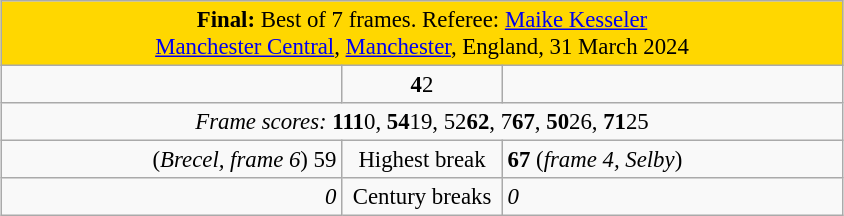<table class="wikitable" style="font-size: 95%; margin: 1em auto 1em auto;">
<tr>
<td colspan="3" align="center" bgcolor="#ffd700"><strong>Final:</strong> Best of 7 frames. Referee: <a href='#'>Maike Kesseler</a><br><a href='#'>Manchester Central</a>, <a href='#'>Manchester</a>, England, 31 March 2024</td>
</tr>
<tr>
<td width="220" align="right"><br></td>
<td width="100" align="center"><strong>4</strong>2</td>
<td width="220"><br></td>
</tr>
<tr>
<td colspan="3" align="center" style="font-size: 100%"><em>Frame scores:</em> <strong>111</strong>0, <strong>54</strong>19, 52<strong>62</strong>, 7<strong>67</strong>, <strong>50</strong>26, <strong>71</strong>25</td>
</tr>
<tr>
<td align="right">(<em>Brecel, frame 6</em>) 59</td>
<td align="center">Highest break</td>
<td align="left"><strong>67</strong> (<em>frame 4, Selby</em>)</td>
</tr>
<tr>
<td align="right"><em>0</em></td>
<td align="center">Century breaks</td>
<td align="left"><em>0</em></td>
</tr>
</table>
